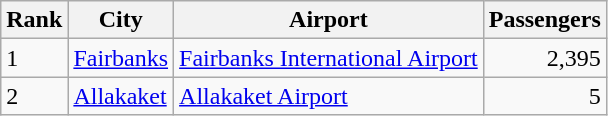<table class="wikitable">
<tr>
<th>Rank</th>
<th>City</th>
<th>Airport</th>
<th>Passengers</th>
</tr>
<tr>
<td>1</td>
<td>  <a href='#'>Fairbanks</a></td>
<td><a href='#'>Fairbanks International Airport</a></td>
<td align=right>2,395</td>
</tr>
<tr>
<td>2</td>
<td>   <a href='#'>Allakaket</a></td>
<td><a href='#'>Allakaket Airport</a></td>
<td align=right>5</td>
</tr>
</table>
